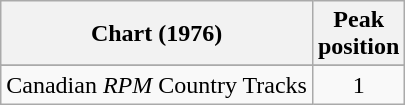<table class="wikitable sortable">
<tr>
<th align="left">Chart (1976)</th>
<th align="center">Peak<br>position</th>
</tr>
<tr>
</tr>
<tr>
</tr>
<tr>
</tr>
<tr>
<td align="left">Canadian <em>RPM</em> Country Tracks</td>
<td align="center">1</td>
</tr>
</table>
